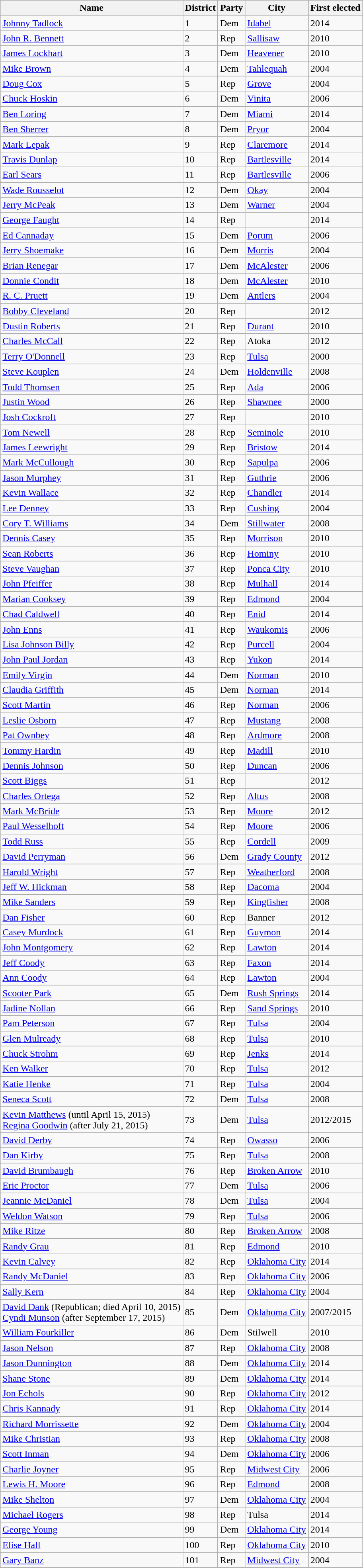<table class="wikitable sortable">
<tr>
<th>Name</th>
<th>District</th>
<th>Party</th>
<th>City</th>
<th>First elected</th>
</tr>
<tr>
<td><a href='#'>Johnny Tadlock</a></td>
<td>1</td>
<td>Dem</td>
<td><a href='#'>Idabel</a></td>
<td>2014</td>
</tr>
<tr>
<td><a href='#'>John R. Bennett</a></td>
<td>2</td>
<td>Rep</td>
<td><a href='#'>Sallisaw</a></td>
<td>2010</td>
</tr>
<tr>
<td><a href='#'>James Lockhart</a></td>
<td>3</td>
<td>Dem</td>
<td><a href='#'>Heavener</a></td>
<td>2010</td>
</tr>
<tr>
<td><a href='#'>Mike Brown</a></td>
<td>4</td>
<td>Dem</td>
<td><a href='#'>Tahlequah</a></td>
<td>2004</td>
</tr>
<tr>
<td><a href='#'>Doug Cox</a></td>
<td>5</td>
<td>Rep</td>
<td><a href='#'>Grove</a></td>
<td>2004</td>
</tr>
<tr>
<td><a href='#'>Chuck Hoskin</a></td>
<td>6</td>
<td>Dem</td>
<td><a href='#'>Vinita</a></td>
<td>2006</td>
</tr>
<tr>
<td><a href='#'>Ben Loring</a></td>
<td>7</td>
<td>Dem</td>
<td><a href='#'>Miami</a></td>
<td>2014</td>
</tr>
<tr>
<td><a href='#'>Ben Sherrer</a></td>
<td>8</td>
<td>Dem</td>
<td><a href='#'>Pryor</a></td>
<td>2004</td>
</tr>
<tr>
<td><a href='#'>Mark Lepak</a></td>
<td>9</td>
<td>Rep</td>
<td><a href='#'>Claremore</a></td>
<td>2014</td>
</tr>
<tr>
<td><a href='#'>Travis Dunlap</a></td>
<td>10</td>
<td>Rep</td>
<td><a href='#'>Bartlesville</a></td>
<td>2014</td>
</tr>
<tr>
<td><a href='#'>Earl Sears</a></td>
<td>11</td>
<td>Rep</td>
<td><a href='#'>Bartlesville</a></td>
<td>2006</td>
</tr>
<tr>
<td><a href='#'>Wade Rousselot</a></td>
<td>12</td>
<td>Dem</td>
<td><a href='#'>Okay</a></td>
<td>2004</td>
</tr>
<tr>
<td><a href='#'>Jerry McPeak</a></td>
<td>13</td>
<td>Dem</td>
<td><a href='#'>Warner</a></td>
<td>2004</td>
</tr>
<tr>
<td><a href='#'>George Faught</a></td>
<td>14</td>
<td>Rep</td>
<td></td>
<td>2014</td>
</tr>
<tr>
<td><a href='#'>Ed Cannaday</a></td>
<td>15</td>
<td>Dem</td>
<td><a href='#'>Porum</a></td>
<td>2006</td>
</tr>
<tr>
<td><a href='#'>Jerry Shoemake</a></td>
<td>16</td>
<td>Dem</td>
<td><a href='#'>Morris</a></td>
<td>2004</td>
</tr>
<tr>
<td><a href='#'>Brian Renegar</a></td>
<td>17</td>
<td>Dem</td>
<td><a href='#'>McAlester</a></td>
<td>2006</td>
</tr>
<tr>
<td><a href='#'>Donnie Condit</a></td>
<td>18</td>
<td>Dem</td>
<td><a href='#'>McAlester</a></td>
<td>2010</td>
</tr>
<tr>
<td><a href='#'>R. C. Pruett</a></td>
<td>19</td>
<td>Dem</td>
<td><a href='#'>Antlers</a></td>
<td>2004</td>
</tr>
<tr>
<td><a href='#'>Bobby Cleveland</a></td>
<td>20</td>
<td>Rep</td>
<td></td>
<td>2012</td>
</tr>
<tr>
<td><a href='#'>Dustin Roberts</a></td>
<td>21</td>
<td>Rep</td>
<td><a href='#'>Durant</a></td>
<td>2010</td>
</tr>
<tr>
<td><a href='#'>Charles McCall</a></td>
<td>22</td>
<td>Rep</td>
<td>Atoka</td>
<td>2012</td>
</tr>
<tr>
<td><a href='#'>Terry O'Donnell</a></td>
<td>23</td>
<td>Rep</td>
<td><a href='#'>Tulsa</a></td>
<td>2000</td>
</tr>
<tr>
<td><a href='#'>Steve Kouplen</a></td>
<td>24</td>
<td>Dem</td>
<td><a href='#'>Holdenville</a></td>
<td>2008</td>
</tr>
<tr>
<td><a href='#'>Todd Thomsen</a></td>
<td>25</td>
<td>Rep</td>
<td><a href='#'>Ada</a></td>
<td>2006</td>
</tr>
<tr>
<td><a href='#'>Justin Wood</a></td>
<td>26</td>
<td>Rep</td>
<td><a href='#'>Shawnee</a></td>
<td>2000</td>
</tr>
<tr>
<td><a href='#'>Josh Cockroft</a></td>
<td>27</td>
<td>Rep</td>
<td></td>
<td>2010</td>
</tr>
<tr>
<td><a href='#'>Tom Newell</a></td>
<td>28</td>
<td>Rep</td>
<td><a href='#'>Seminole</a></td>
<td>2010</td>
</tr>
<tr>
<td><a href='#'>James Leewright</a></td>
<td>29</td>
<td>Rep</td>
<td><a href='#'>Bristow</a></td>
<td>2014</td>
</tr>
<tr>
<td><a href='#'>Mark McCullough</a></td>
<td>30</td>
<td>Rep</td>
<td><a href='#'>Sapulpa</a></td>
<td>2006</td>
</tr>
<tr>
<td><a href='#'>Jason Murphey</a></td>
<td>31</td>
<td>Rep</td>
<td><a href='#'>Guthrie</a></td>
<td>2006</td>
</tr>
<tr>
<td><a href='#'>Kevin Wallace</a></td>
<td>32</td>
<td>Rep</td>
<td><a href='#'>Chandler</a></td>
<td>2014</td>
</tr>
<tr>
<td><a href='#'>Lee Denney</a></td>
<td>33</td>
<td>Rep</td>
<td><a href='#'>Cushing</a></td>
<td>2004</td>
</tr>
<tr>
<td><a href='#'>Cory T. Williams</a></td>
<td>34</td>
<td>Dem</td>
<td><a href='#'>Stillwater</a></td>
<td>2008</td>
</tr>
<tr>
<td><a href='#'>Dennis Casey</a></td>
<td>35</td>
<td>Rep</td>
<td><a href='#'>Morrison</a></td>
<td>2010</td>
</tr>
<tr>
<td><a href='#'>Sean Roberts</a></td>
<td>36</td>
<td>Rep</td>
<td><a href='#'>Hominy</a></td>
<td>2010</td>
</tr>
<tr>
<td><a href='#'>Steve Vaughan</a></td>
<td>37</td>
<td>Rep</td>
<td><a href='#'>Ponca City</a></td>
<td>2010</td>
</tr>
<tr>
<td><a href='#'>John Pfeiffer</a></td>
<td>38</td>
<td>Rep</td>
<td><a href='#'>Mulhall</a></td>
<td>2014</td>
</tr>
<tr>
<td><a href='#'>Marian Cooksey</a></td>
<td>39</td>
<td>Rep</td>
<td><a href='#'>Edmond</a></td>
<td>2004</td>
</tr>
<tr>
<td><a href='#'>Chad Caldwell</a></td>
<td>40</td>
<td>Rep</td>
<td><a href='#'>Enid</a></td>
<td>2014</td>
</tr>
<tr>
<td><a href='#'>John Enns</a></td>
<td>41</td>
<td>Rep</td>
<td><a href='#'>Waukomis</a></td>
<td>2006</td>
</tr>
<tr>
<td><a href='#'>Lisa Johnson Billy</a></td>
<td>42</td>
<td>Rep</td>
<td><a href='#'>Purcell</a></td>
<td>2004</td>
</tr>
<tr>
<td><a href='#'>John Paul Jordan</a></td>
<td>43</td>
<td>Rep</td>
<td><a href='#'>Yukon</a></td>
<td>2014</td>
</tr>
<tr>
<td><a href='#'>Emily Virgin</a></td>
<td>44</td>
<td>Dem</td>
<td><a href='#'>Norman</a></td>
<td>2010</td>
</tr>
<tr>
<td><a href='#'>Claudia Griffith</a></td>
<td>45</td>
<td>Dem</td>
<td><a href='#'>Norman</a></td>
<td>2014</td>
</tr>
<tr>
<td><a href='#'>Scott Martin</a></td>
<td>46</td>
<td>Rep</td>
<td><a href='#'>Norman</a></td>
<td>2006</td>
</tr>
<tr>
<td><a href='#'>Leslie Osborn</a></td>
<td>47</td>
<td>Rep</td>
<td><a href='#'>Mustang</a></td>
<td>2008</td>
</tr>
<tr>
<td><a href='#'>Pat Ownbey</a></td>
<td>48</td>
<td>Rep</td>
<td><a href='#'>Ardmore</a></td>
<td>2008</td>
</tr>
<tr>
<td><a href='#'>Tommy Hardin</a></td>
<td>49</td>
<td>Rep</td>
<td><a href='#'>Madill</a></td>
<td>2010</td>
</tr>
<tr>
<td><a href='#'>Dennis Johnson</a></td>
<td>50</td>
<td>Rep</td>
<td><a href='#'>Duncan</a></td>
<td>2006</td>
</tr>
<tr>
<td><a href='#'>Scott Biggs</a></td>
<td>51</td>
<td>Rep</td>
<td></td>
<td>2012</td>
</tr>
<tr>
<td><a href='#'>Charles Ortega</a></td>
<td>52</td>
<td>Rep</td>
<td><a href='#'>Altus</a></td>
<td>2008</td>
</tr>
<tr>
<td><a href='#'>Mark McBride</a></td>
<td>53</td>
<td>Rep</td>
<td><a href='#'>Moore</a></td>
<td>2012</td>
</tr>
<tr>
<td><a href='#'>Paul Wesselhoft</a></td>
<td>54</td>
<td>Rep</td>
<td><a href='#'>Moore</a></td>
<td>2006</td>
</tr>
<tr>
<td><a href='#'>Todd Russ</a></td>
<td>55</td>
<td>Rep</td>
<td><a href='#'>Cordell</a></td>
<td>2009</td>
</tr>
<tr>
<td><a href='#'>David Perryman</a></td>
<td>56</td>
<td>Dem</td>
<td><a href='#'>Grady County</a></td>
<td>2012</td>
</tr>
<tr>
<td><a href='#'>Harold Wright</a></td>
<td>57</td>
<td>Rep</td>
<td><a href='#'>Weatherford</a></td>
<td>2008</td>
</tr>
<tr>
<td><a href='#'>Jeff W. Hickman</a></td>
<td>58</td>
<td>Rep</td>
<td><a href='#'>Dacoma</a></td>
<td>2004</td>
</tr>
<tr>
<td><a href='#'>Mike Sanders</a></td>
<td>59</td>
<td>Rep</td>
<td><a href='#'>Kingfisher</a></td>
<td>2008</td>
</tr>
<tr>
<td><a href='#'>Dan Fisher</a></td>
<td>60</td>
<td>Rep</td>
<td>Banner</td>
<td>2012</td>
</tr>
<tr>
<td><a href='#'>Casey Murdock</a></td>
<td>61</td>
<td>Rep</td>
<td><a href='#'>Guymon</a></td>
<td>2014</td>
</tr>
<tr>
<td><a href='#'>John Montgomery</a></td>
<td>62</td>
<td>Rep</td>
<td><a href='#'>Lawton</a></td>
<td>2014</td>
</tr>
<tr>
<td><a href='#'>Jeff Coody</a></td>
<td>63</td>
<td>Rep</td>
<td><a href='#'>Faxon</a></td>
<td>2014</td>
</tr>
<tr>
<td><a href='#'>Ann Coody </a></td>
<td>64</td>
<td>Rep</td>
<td><a href='#'>Lawton</a></td>
<td>2004</td>
</tr>
<tr>
<td><a href='#'>Scooter Park</a></td>
<td>65</td>
<td>Dem</td>
<td><a href='#'>Rush Springs</a></td>
<td>2014</td>
</tr>
<tr>
<td><a href='#'>Jadine Nollan</a></td>
<td>66</td>
<td>Rep</td>
<td><a href='#'>Sand Springs</a></td>
<td>2010</td>
</tr>
<tr>
<td><a href='#'>Pam Peterson</a></td>
<td>67</td>
<td>Rep</td>
<td><a href='#'>Tulsa</a></td>
<td>2004</td>
</tr>
<tr>
<td><a href='#'>Glen Mulready</a></td>
<td>68</td>
<td>Rep</td>
<td><a href='#'>Tulsa</a></td>
<td>2010</td>
</tr>
<tr>
<td><a href='#'>Chuck Strohm</a></td>
<td>69</td>
<td>Rep</td>
<td><a href='#'>Jenks</a></td>
<td>2014</td>
</tr>
<tr>
<td><a href='#'>Ken Walker</a></td>
<td>70</td>
<td>Rep</td>
<td><a href='#'>Tulsa</a></td>
<td>2012</td>
</tr>
<tr>
<td><a href='#'>Katie Henke</a></td>
<td>71</td>
<td>Rep</td>
<td><a href='#'>Tulsa</a></td>
<td>2004</td>
</tr>
<tr>
<td><a href='#'>Seneca Scott</a></td>
<td>72</td>
<td>Dem</td>
<td><a href='#'>Tulsa</a></td>
<td>2008</td>
</tr>
<tr>
<td><a href='#'>Kevin Matthews</a> (until April 15, 2015)<br><a href='#'>Regina Goodwin</a> (after July 21, 2015)</td>
<td>73</td>
<td>Dem</td>
<td><a href='#'>Tulsa</a></td>
<td>2012/2015</td>
</tr>
<tr>
<td><a href='#'>David Derby</a></td>
<td>74</td>
<td>Rep</td>
<td><a href='#'>Owasso</a></td>
<td>2006</td>
</tr>
<tr>
<td><a href='#'>Dan Kirby</a></td>
<td>75</td>
<td>Rep</td>
<td><a href='#'>Tulsa</a></td>
<td>2008</td>
</tr>
<tr>
<td><a href='#'>David Brumbaugh</a></td>
<td>76</td>
<td>Rep</td>
<td><a href='#'>Broken Arrow</a></td>
<td>2010</td>
</tr>
<tr>
<td><a href='#'>Eric Proctor</a></td>
<td>77</td>
<td>Dem</td>
<td><a href='#'>Tulsa</a></td>
<td>2006</td>
</tr>
<tr>
<td><a href='#'>Jeannie McDaniel</a></td>
<td>78</td>
<td>Dem</td>
<td><a href='#'>Tulsa</a></td>
<td>2004</td>
</tr>
<tr>
<td><a href='#'>Weldon Watson</a></td>
<td>79</td>
<td>Rep</td>
<td><a href='#'>Tulsa</a></td>
<td>2006</td>
</tr>
<tr>
<td><a href='#'>Mike Ritze</a></td>
<td>80</td>
<td>Rep</td>
<td><a href='#'>Broken Arrow</a></td>
<td>2008</td>
</tr>
<tr>
<td><a href='#'>Randy Grau</a></td>
<td>81</td>
<td>Rep</td>
<td><a href='#'>Edmond</a></td>
<td>2010</td>
</tr>
<tr>
<td><a href='#'>Kevin Calvey</a></td>
<td>82</td>
<td>Rep</td>
<td><a href='#'>Oklahoma City</a></td>
<td>2014</td>
</tr>
<tr>
<td><a href='#'>Randy McDaniel</a></td>
<td>83</td>
<td>Rep</td>
<td><a href='#'>Oklahoma City</a></td>
<td>2006</td>
</tr>
<tr>
<td><a href='#'>Sally Kern</a></td>
<td>84</td>
<td>Rep</td>
<td><a href='#'>Oklahoma City</a></td>
<td>2004</td>
</tr>
<tr>
<td><a href='#'>David Dank</a> (Republican; died April 10, 2015)<br><a href='#'>Cyndi Munson</a> (after September 17, 2015)</td>
<td>85</td>
<td>Dem</td>
<td><a href='#'>Oklahoma City</a></td>
<td>2007/2015</td>
</tr>
<tr>
<td><a href='#'>William Fourkiller</a></td>
<td>86</td>
<td>Dem</td>
<td>Stilwell</td>
<td>2010</td>
</tr>
<tr>
<td><a href='#'>Jason Nelson</a></td>
<td>87</td>
<td>Rep</td>
<td><a href='#'>Oklahoma City</a></td>
<td>2008</td>
</tr>
<tr>
<td><a href='#'>Jason Dunnington</a></td>
<td>88</td>
<td>Dem</td>
<td><a href='#'>Oklahoma City</a></td>
<td>2014</td>
</tr>
<tr>
<td><a href='#'>Shane Stone</a></td>
<td>89</td>
<td>Dem</td>
<td><a href='#'>Oklahoma City</a></td>
<td>2014</td>
</tr>
<tr>
<td><a href='#'>Jon Echols</a></td>
<td>90</td>
<td>Rep</td>
<td><a href='#'>Oklahoma City</a></td>
<td>2012</td>
</tr>
<tr>
<td><a href='#'>Chris Kannady</a></td>
<td>91</td>
<td>Rep</td>
<td><a href='#'>Oklahoma City</a></td>
<td>2014</td>
</tr>
<tr>
<td><a href='#'>Richard Morrissette</a></td>
<td>92</td>
<td>Dem</td>
<td><a href='#'>Oklahoma City</a></td>
<td>2004</td>
</tr>
<tr>
<td><a href='#'>Mike Christian</a></td>
<td>93</td>
<td>Rep</td>
<td><a href='#'>Oklahoma City</a></td>
<td>2008</td>
</tr>
<tr>
<td><a href='#'>Scott Inman</a></td>
<td>94</td>
<td>Dem</td>
<td><a href='#'>Oklahoma City</a></td>
<td>2006</td>
</tr>
<tr>
<td><a href='#'>Charlie Joyner</a></td>
<td>95</td>
<td>Rep</td>
<td><a href='#'>Midwest City</a></td>
<td>2006</td>
</tr>
<tr>
<td><a href='#'>Lewis H. Moore</a></td>
<td>96</td>
<td>Rep</td>
<td><a href='#'>Edmond</a></td>
<td>2008</td>
</tr>
<tr>
<td><a href='#'>Mike Shelton</a></td>
<td>97</td>
<td>Dem</td>
<td><a href='#'>Oklahoma City</a></td>
<td>2004</td>
</tr>
<tr>
<td><a href='#'>Michael Rogers</a></td>
<td>98</td>
<td>Rep</td>
<td>Tulsa</td>
<td>2014</td>
</tr>
<tr>
<td><a href='#'>George Young</a></td>
<td>99</td>
<td>Dem</td>
<td><a href='#'>Oklahoma City</a></td>
<td>2014</td>
</tr>
<tr>
<td><a href='#'>Elise Hall</a></td>
<td>100</td>
<td>Rep</td>
<td><a href='#'>Oklahoma City</a></td>
<td>2010</td>
</tr>
<tr>
<td><a href='#'>Gary Banz</a></td>
<td>101</td>
<td>Rep</td>
<td><a href='#'>Midwest City</a></td>
<td>2004</td>
</tr>
</table>
